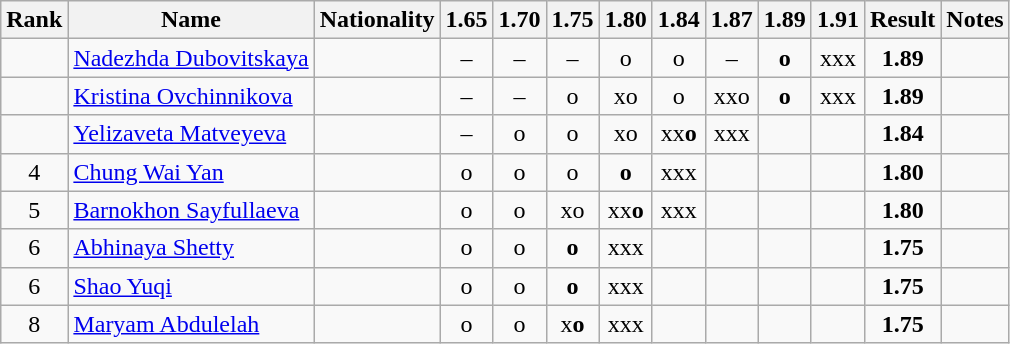<table class="wikitable sortable" style="text-align:center">
<tr>
<th>Rank</th>
<th>Name</th>
<th>Nationality</th>
<th>1.65</th>
<th>1.70</th>
<th>1.75</th>
<th>1.80</th>
<th>1.84</th>
<th>1.87</th>
<th>1.89</th>
<th>1.91</th>
<th>Result</th>
<th>Notes</th>
</tr>
<tr>
<td></td>
<td align=left><a href='#'>Nadezhda Dubovitskaya</a></td>
<td align=left></td>
<td>–</td>
<td>–</td>
<td>–</td>
<td>o</td>
<td>o</td>
<td>–</td>
<td><strong>o</strong></td>
<td>xxx</td>
<td><strong>1.89</strong></td>
<td></td>
</tr>
<tr>
<td></td>
<td align=left><a href='#'>Kristina Ovchinnikova</a></td>
<td align=left></td>
<td>–</td>
<td>–</td>
<td>o</td>
<td>xo</td>
<td>o</td>
<td>xxo</td>
<td><strong>o</strong></td>
<td>xxx</td>
<td><strong>1.89</strong></td>
<td></td>
</tr>
<tr>
<td></td>
<td align=left><a href='#'>Yelizaveta Matveyeva</a></td>
<td align=left></td>
<td>–</td>
<td>o</td>
<td>o</td>
<td>xo</td>
<td>xx<strong>o</strong></td>
<td>xxx</td>
<td></td>
<td></td>
<td><strong>1.84</strong></td>
<td></td>
</tr>
<tr>
<td>4</td>
<td align=left><a href='#'>Chung Wai Yan</a></td>
<td align=left></td>
<td>o</td>
<td>o</td>
<td>o</td>
<td><strong>o</strong></td>
<td>xxx</td>
<td></td>
<td></td>
<td></td>
<td><strong>1.80</strong></td>
<td></td>
</tr>
<tr>
<td>5</td>
<td align=left><a href='#'>Barnokhon Sayfullaeva</a></td>
<td align=left></td>
<td>o</td>
<td>o</td>
<td>xo</td>
<td>xx<strong>o</strong></td>
<td>xxx</td>
<td></td>
<td></td>
<td></td>
<td><strong>1.80</strong></td>
<td></td>
</tr>
<tr>
<td>6</td>
<td align=left><a href='#'>Abhinaya Shetty</a></td>
<td align=left></td>
<td>o</td>
<td>o</td>
<td><strong>o</strong></td>
<td>xxx</td>
<td></td>
<td></td>
<td></td>
<td></td>
<td><strong>1.75</strong></td>
<td></td>
</tr>
<tr>
<td>6</td>
<td align=left><a href='#'>Shao Yuqi</a></td>
<td align=left></td>
<td>o</td>
<td>o</td>
<td><strong>o</strong></td>
<td>xxx</td>
<td></td>
<td></td>
<td></td>
<td></td>
<td><strong>1.75</strong></td>
<td></td>
</tr>
<tr>
<td>8</td>
<td align=left><a href='#'>Maryam Abdulelah</a></td>
<td align=left></td>
<td>o</td>
<td>o</td>
<td>x<strong>o</strong></td>
<td>xxx</td>
<td></td>
<td></td>
<td></td>
<td></td>
<td><strong>1.75</strong></td>
<td></td>
</tr>
</table>
